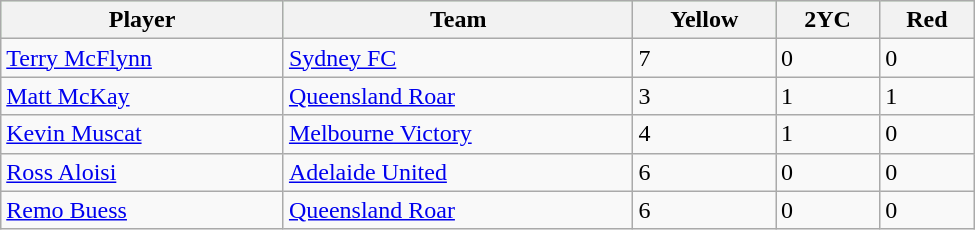<table class="wikitable" style="width:650px;">
<tr style="background:#c0ffc0;">
<th>Player</th>
<th>Team</th>
<th>Yellow</th>
<th>2YC</th>
<th>Red</th>
</tr>
<tr>
<td style="text-align:left;"><a href='#'>Terry McFlynn</a></td>
<td><a href='#'>Sydney FC</a></td>
<td>7</td>
<td>0</td>
<td>0</td>
</tr>
<tr>
<td style="text-align:left;"><a href='#'>Matt McKay</a></td>
<td><a href='#'>Queensland Roar</a></td>
<td>3</td>
<td>1</td>
<td>1</td>
</tr>
<tr>
<td style="text-align:left;"><a href='#'>Kevin Muscat</a></td>
<td><a href='#'>Melbourne Victory</a></td>
<td>4</td>
<td>1</td>
<td>0</td>
</tr>
<tr>
<td style="text-align:left;"><a href='#'>Ross Aloisi</a></td>
<td><a href='#'>Adelaide United</a></td>
<td>6</td>
<td>0</td>
<td>0</td>
</tr>
<tr>
<td style="text-align:left;"><a href='#'>Remo Buess</a></td>
<td><a href='#'>Queensland Roar</a></td>
<td>6</td>
<td>0</td>
<td>0</td>
</tr>
</table>
